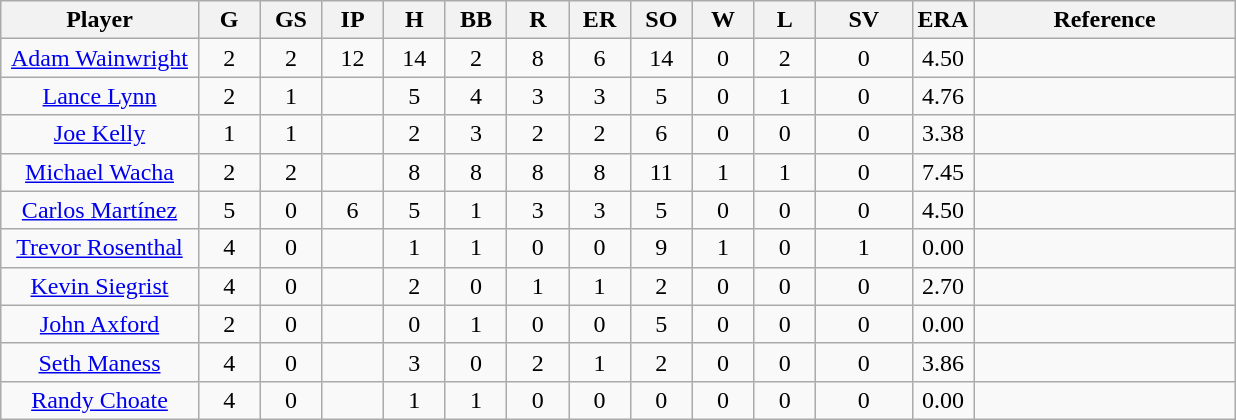<table class="wikitable sortable" style="text-align:center">
<tr>
<th width="16%">Player</th>
<th width="5%">G</th>
<th width="5%">GS</th>
<th width="5%">IP</th>
<th width="5%">H</th>
<th width="5%">BB</th>
<th width="5%">R</th>
<th width="5%">ER</th>
<th width="5%">SO</th>
<th width="5%">W</th>
<th width="5%">L</th>
<th>SV</th>
<th width="5%">ERA</th>
<th>Reference</th>
</tr>
<tr>
<td><a href='#'>Adam Wainwright</a></td>
<td>2</td>
<td>2</td>
<td>12</td>
<td>14</td>
<td>2</td>
<td>8</td>
<td>6</td>
<td>14</td>
<td>0</td>
<td>2</td>
<td>0</td>
<td>4.50</td>
<td></td>
</tr>
<tr>
<td><a href='#'>Lance Lynn</a></td>
<td>2</td>
<td>1</td>
<td></td>
<td>5</td>
<td>4</td>
<td>3</td>
<td>3</td>
<td>5</td>
<td>0</td>
<td>1</td>
<td>0</td>
<td>4.76</td>
<td></td>
</tr>
<tr>
<td><a href='#'>Joe Kelly</a></td>
<td>1</td>
<td>1</td>
<td></td>
<td>2</td>
<td>3</td>
<td>2</td>
<td>2</td>
<td>6</td>
<td>0</td>
<td>0</td>
<td>0</td>
<td>3.38</td>
<td></td>
</tr>
<tr>
<td><a href='#'>Michael Wacha</a></td>
<td>2</td>
<td>2</td>
<td></td>
<td>8</td>
<td>8</td>
<td>8</td>
<td>8</td>
<td>11</td>
<td>1</td>
<td>1</td>
<td>0</td>
<td>7.45</td>
<td></td>
</tr>
<tr>
<td><a href='#'>Carlos Martínez</a></td>
<td>5</td>
<td>0</td>
<td>6</td>
<td>5</td>
<td>1</td>
<td>3</td>
<td>3</td>
<td>5</td>
<td>0</td>
<td>0</td>
<td>0</td>
<td>4.50</td>
<td></td>
</tr>
<tr>
<td><a href='#'>Trevor Rosenthal</a></td>
<td>4</td>
<td>0</td>
<td></td>
<td>1</td>
<td>1</td>
<td>0</td>
<td>0</td>
<td>9</td>
<td>1</td>
<td>0</td>
<td>1</td>
<td>0.00</td>
<td></td>
</tr>
<tr>
<td><a href='#'>Kevin Siegrist</a></td>
<td>4</td>
<td>0</td>
<td></td>
<td>2</td>
<td>0</td>
<td>1</td>
<td>1</td>
<td>2</td>
<td>0</td>
<td>0</td>
<td>0</td>
<td>2.70</td>
<td></td>
</tr>
<tr>
<td><a href='#'>John Axford</a></td>
<td>2</td>
<td>0</td>
<td></td>
<td>0</td>
<td>1</td>
<td>0</td>
<td>0</td>
<td>5</td>
<td>0</td>
<td>0</td>
<td>0</td>
<td>0.00</td>
<td></td>
</tr>
<tr>
<td><a href='#'>Seth Maness</a></td>
<td>4</td>
<td>0</td>
<td></td>
<td>3</td>
<td>0</td>
<td>2</td>
<td>1</td>
<td>2</td>
<td>0</td>
<td>0</td>
<td>0</td>
<td>3.86</td>
<td></td>
</tr>
<tr>
<td><a href='#'>Randy Choate</a></td>
<td>4</td>
<td>0</td>
<td></td>
<td>1</td>
<td>1</td>
<td>0</td>
<td>0</td>
<td>0</td>
<td>0</td>
<td>0</td>
<td>0</td>
<td>0.00</td>
<td></td>
</tr>
</table>
